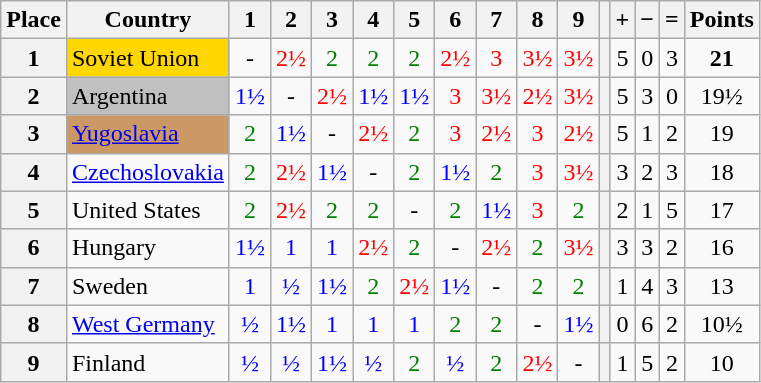<table class="wikitable" style="text-align:center">
<tr>
<th>Place</th>
<th>Country</th>
<th>1</th>
<th>2</th>
<th>3</th>
<th>4</th>
<th>5</th>
<th>6</th>
<th>7</th>
<th>8</th>
<th>9</th>
<th></th>
<th>+</th>
<th>−</th>
<th>=</th>
<th>Points</th>
</tr>
<tr>
<th>1</th>
<td align=left bgcolor="gold">Soviet Union</td>
<td>-</td>
<td style="color: red;">2½</td>
<td style="color: green">2</td>
<td style="color: green">2</td>
<td style="color: green">2</td>
<td style="color: red;">2½</td>
<td style="color: red;">3</td>
<td style="color: red;">3½</td>
<td style="color: red;">3½</td>
<th></th>
<td>5</td>
<td>0</td>
<td>3</td>
<td><strong>21</strong></td>
</tr>
<tr>
<th>2</th>
<td align=left bgcolor="silver">Argentina</td>
<td style="color: blue;">1½</td>
<td>-</td>
<td style="color: red;">2½</td>
<td style="color: blue;">1½</td>
<td style="color: blue;">1½</td>
<td style="color: red;">3</td>
<td style="color: red;">3½</td>
<td style="color: red;">2½</td>
<td style="color: red;">3½</td>
<th></th>
<td>5</td>
<td>3</td>
<td>0</td>
<td>19½</td>
</tr>
<tr>
<th>3</th>
<td align=left bgcolor="CC9966"><a href='#'>Yugoslavia</a></td>
<td style="color: green">2</td>
<td style="color: blue;">1½</td>
<td>-</td>
<td style="color: red;">2½</td>
<td style="color: green">2</td>
<td style="color: red;">3</td>
<td style="color: red;">2½</td>
<td style="color: red;">3</td>
<td style="color: red;">2½</td>
<th></th>
<td>5</td>
<td>1</td>
<td>2</td>
<td>19</td>
</tr>
<tr>
<th>4</th>
<td style="text-align: left"><a href='#'>Czechoslovakia</a></td>
<td style="color: green">2</td>
<td style="color: red;">2½</td>
<td style="color: blue;">1½</td>
<td>-</td>
<td style="color: green">2</td>
<td style="color: blue;">1½</td>
<td style="color: green">2</td>
<td style="color: red;">3</td>
<td style="color: red;">3½</td>
<th></th>
<td>3</td>
<td>2</td>
<td>3</td>
<td>18</td>
</tr>
<tr>
<th>5</th>
<td style="text-align: left">United States</td>
<td style="color: green">2</td>
<td style="color: red;">2½</td>
<td style="color: green">2</td>
<td style="color: green">2</td>
<td>-</td>
<td style="color: green">2</td>
<td style="color: blue;">1½</td>
<td style="color: red;">3</td>
<td style="color: green">2</td>
<th></th>
<td>2</td>
<td>1</td>
<td>5</td>
<td>17</td>
</tr>
<tr>
<th>6</th>
<td style="text-align: left">Hungary</td>
<td style="color: blue;">1½</td>
<td style="color: blue;">1</td>
<td style="color: blue;">1</td>
<td style="color: red;">2½</td>
<td style="color: green">2</td>
<td>-</td>
<td style="color: red;">2½</td>
<td style="color: green">2</td>
<td style="color: red;">3½</td>
<th></th>
<td>3</td>
<td>3</td>
<td>2</td>
<td>16</td>
</tr>
<tr>
<th>7</th>
<td style="text-align: left">Sweden</td>
<td style="color: blue;">1</td>
<td style="color: blue;">½</td>
<td style="color: blue;">1½</td>
<td style="color: green">2</td>
<td style="color: red;">2½</td>
<td style="color: blue;">1½</td>
<td>-</td>
<td style="color: green">2</td>
<td style="color: green">2</td>
<th></th>
<td>1</td>
<td>4</td>
<td>3</td>
<td>13</td>
</tr>
<tr>
<th>8</th>
<td style="text-align: left"><a href='#'>West Germany</a></td>
<td style="color: blue;">½</td>
<td style="color: blue;">1½</td>
<td style="color: blue;">1</td>
<td style="color: blue;">1</td>
<td style="color: blue;">1</td>
<td style="color: green">2</td>
<td style="color: green">2</td>
<td>-</td>
<td style="color: blue;">1½</td>
<th></th>
<td>0</td>
<td>6</td>
<td>2</td>
<td>10½</td>
</tr>
<tr>
<th>9</th>
<td style="text-align: left">Finland</td>
<td style="color: blue;">½</td>
<td style="color: blue;">½</td>
<td style="color: blue;">1½</td>
<td style="color: blue;">½</td>
<td style="color: green">2</td>
<td style="color: blue;">½</td>
<td style="color: green">2</td>
<td style="color: red;">2½</td>
<td>-</td>
<th></th>
<td>1</td>
<td>5</td>
<td>2</td>
<td>10</td>
</tr>
</table>
